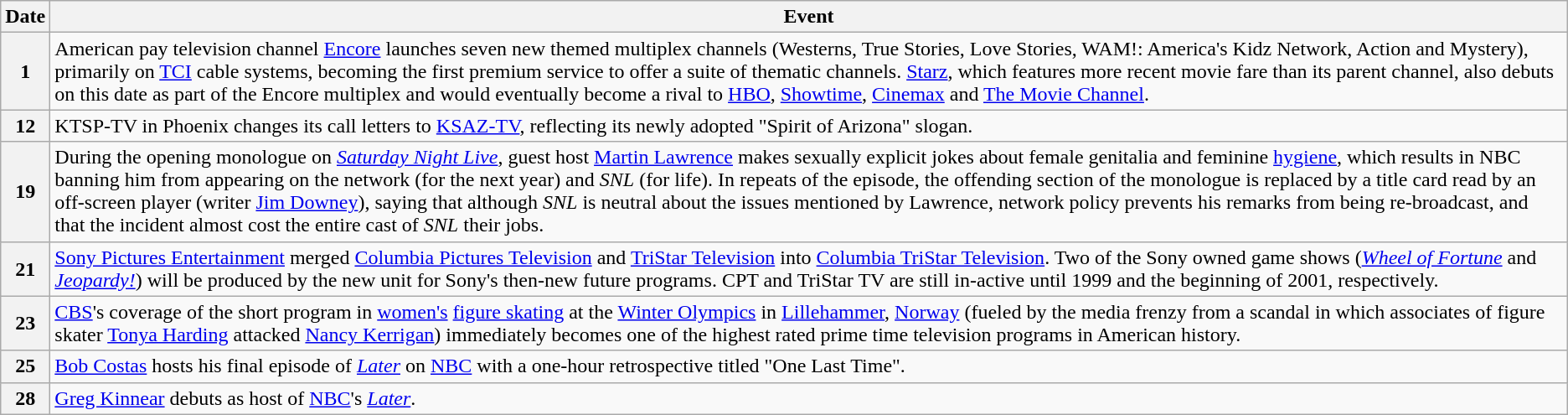<table class="wikitable">
<tr>
<th>Date</th>
<th>Event</th>
</tr>
<tr>
<th>1</th>
<td>American pay television channel <a href='#'>Encore</a> launches seven new themed multiplex channels (Westerns, True Stories, Love Stories, WAM!: America's Kidz Network, Action and Mystery), primarily on <a href='#'>TCI</a> cable systems, becoming the first premium service to offer a suite of thematic channels. <a href='#'>Starz</a>, which features more recent movie fare than its parent channel, also debuts on this date as part of the Encore multiplex and would eventually become a rival to <a href='#'>HBO</a>, <a href='#'>Showtime</a>, <a href='#'>Cinemax</a> and <a href='#'>The Movie Channel</a>.</td>
</tr>
<tr>
<th>12</th>
<td>KTSP-TV in Phoenix changes its call letters to <a href='#'>KSAZ-TV</a>, reflecting its newly adopted "Spirit of Arizona" slogan.</td>
</tr>
<tr>
<th>19</th>
<td>During the opening monologue on <em><a href='#'>Saturday Night Live</a></em>, guest host <a href='#'>Martin Lawrence</a> makes sexually explicit jokes about female genitalia and feminine <a href='#'>hygiene</a>, which results in NBC banning him from appearing on the network (for the next year) and <em>SNL</em> (for life).  In repeats of the episode, the offending section of the monologue is replaced by a title card read by an off-screen player (writer <a href='#'>Jim Downey</a>), saying that although <em>SNL</em> is neutral about the issues mentioned by Lawrence, network policy prevents his remarks from being re-broadcast, and that the incident almost cost the entire cast of <em>SNL</em> their jobs.</td>
</tr>
<tr>
<th>21</th>
<td><a href='#'>Sony Pictures Entertainment</a> merged <a href='#'>Columbia Pictures Television</a> and <a href='#'>TriStar Television</a> into <a href='#'>Columbia TriStar Television</a>. Two of the Sony owned game shows (<em><a href='#'>Wheel of Fortune</a></em> and <em><a href='#'>Jeopardy!</a></em>) will be produced by the new unit for Sony's then-new future programs. CPT and TriStar TV are still in-active until 1999 and the beginning of 2001, respectively.</td>
</tr>
<tr>
<th>23</th>
<td><a href='#'>CBS</a>'s coverage of the short program in <a href='#'>women's</a> <a href='#'>figure skating</a> at the <a href='#'>Winter Olympics</a> in <a href='#'>Lillehammer</a>, <a href='#'>Norway</a> (fueled by the media frenzy from a scandal in which associates of figure skater <a href='#'>Tonya Harding</a> attacked <a href='#'>Nancy Kerrigan</a>) immediately becomes one of the highest rated prime time television programs in American history.</td>
</tr>
<tr>
<th>25</th>
<td><a href='#'>Bob Costas</a> hosts his final episode of <em><a href='#'>Later</a></em> on <a href='#'>NBC</a> with a one-hour retrospective titled "One Last Time".</td>
</tr>
<tr>
<th>28</th>
<td><a href='#'>Greg Kinnear</a> debuts as host of <a href='#'>NBC</a>'s <em><a href='#'>Later</a></em>.</td>
</tr>
</table>
